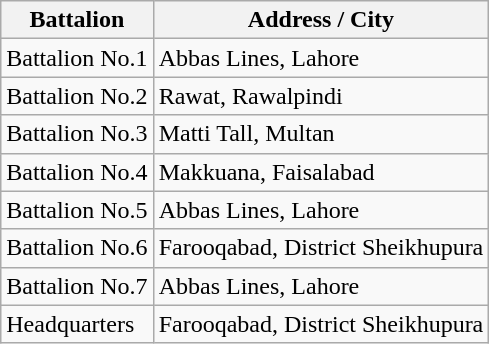<table class="wikitable">
<tr>
<th>Battalion</th>
<th>Address / City</th>
</tr>
<tr>
<td>Battalion No.1</td>
<td>Abbas Lines, Lahore</td>
</tr>
<tr>
<td>Battalion No.2</td>
<td>Rawat, Rawalpindi</td>
</tr>
<tr>
<td>Battalion No.3</td>
<td>Matti Tall, Multan</td>
</tr>
<tr>
<td>Battalion No.4</td>
<td>Makkuana, Faisalabad</td>
</tr>
<tr>
<td>Battalion No.5</td>
<td>Abbas Lines, Lahore</td>
</tr>
<tr>
<td>Battalion No.6</td>
<td>Farooqabad, District Sheikhupura</td>
</tr>
<tr>
<td>Battalion No.7</td>
<td>Abbas Lines, Lahore</td>
</tr>
<tr>
<td>Headquarters</td>
<td>Farooqabad, District Sheikhupura</td>
</tr>
</table>
